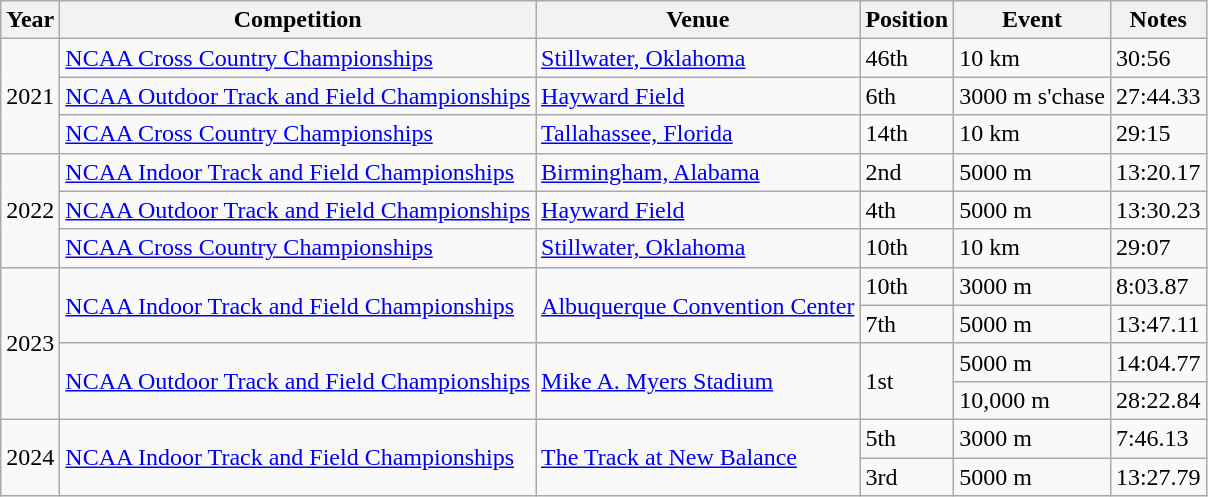<table class="wikitable sortable">
<tr>
<th>Year</th>
<th>Competition</th>
<th>Venue</th>
<th>Position</th>
<th>Event</th>
<th>Notes</th>
</tr>
<tr>
<td rowspan="3">2021</td>
<td><a href='#'>NCAA Cross Country Championships</a></td>
<td><a href='#'>Stillwater, Oklahoma</a></td>
<td>46th</td>
<td>10 km</td>
<td>30:56</td>
</tr>
<tr>
<td><a href='#'>NCAA Outdoor Track and Field Championships</a></td>
<td><a href='#'>Hayward Field</a></td>
<td>6th</td>
<td>3000 m s'chase</td>
<td>27:44.33</td>
</tr>
<tr>
<td><a href='#'>NCAA Cross Country Championships</a></td>
<td><a href='#'>Tallahassee, Florida</a></td>
<td>14th</td>
<td>10 km</td>
<td>29:15</td>
</tr>
<tr>
<td rowspan="3">2022</td>
<td><a href='#'>NCAA Indoor Track and Field Championships</a></td>
<td><a href='#'>Birmingham, Alabama</a></td>
<td>2nd</td>
<td>5000 m</td>
<td>13:20.17</td>
</tr>
<tr>
<td><a href='#'>NCAA Outdoor Track and Field Championships</a></td>
<td><a href='#'>Hayward Field</a></td>
<td>4th</td>
<td>5000 m</td>
<td>13:30.23</td>
</tr>
<tr>
<td><a href='#'>NCAA Cross Country Championships</a></td>
<td><a href='#'>Stillwater, Oklahoma</a></td>
<td>10th</td>
<td>10 km</td>
<td>29:07</td>
</tr>
<tr>
<td rowspan="4">2023</td>
<td rowspan="2"><a href='#'>NCAA Indoor Track and Field Championships</a></td>
<td rowspan="2"><a href='#'>Albuquerque Convention Center</a></td>
<td>10th</td>
<td>3000 m</td>
<td>8:03.87</td>
</tr>
<tr>
<td>7th</td>
<td>5000 m</td>
<td>13:47.11</td>
</tr>
<tr>
<td rowspan="2"><a href='#'>NCAA Outdoor Track and Field Championships</a></td>
<td rowspan="2"><a href='#'>Mike A. Myers Stadium</a></td>
<td rowspan="2">1st</td>
<td>5000 m</td>
<td>14:04.77</td>
</tr>
<tr>
<td>10,000 m</td>
<td>28:22.84</td>
</tr>
<tr>
<td rowspan="2">2024</td>
<td rowspan="2"><a href='#'>NCAA Indoor Track and Field Championships</a></td>
<td rowspan="2"><a href='#'>The Track at New Balance</a></td>
<td>5th</td>
<td>3000 m</td>
<td>7:46.13</td>
</tr>
<tr>
<td>3rd</td>
<td>5000 m</td>
<td>13:27.79</td>
</tr>
</table>
